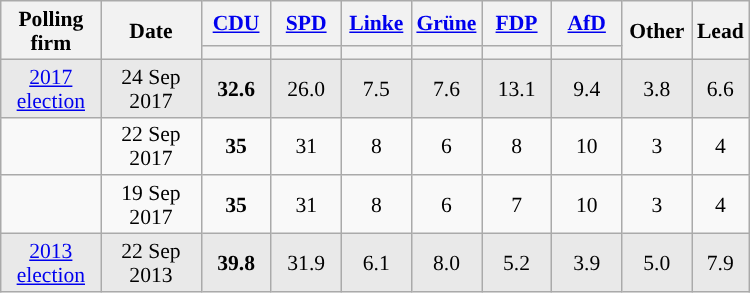<table class="wikitable sortable" style="text-align:center; font-size:90%; line-height:16px;">
<tr>
<th style="width:60px;" rowspan="2">Polling firm</th>
<th style="width:60px;" rowspan="2">Date</th>
<th style="width:40px;" class="unsortable"><a href='#'>CDU</a></th>
<th style="width:40px;" class="unsortable"><a href='#'>SPD</a></th>
<th style="width:40px;" class="unsortable"><a href='#'>Linke</a></th>
<th style="width:40px;" class="unsortable"><a href='#'>Grüne</a></th>
<th style="width:40px;" class="unsortable"><a href='#'>FDP</a></th>
<th style="width:40px;" class="unsortable"><a href='#'>AfD</a></th>
<th style="width:40px;" rowspan="2" class="unsortable">Other</th>
<th style="width:30px;" rowspan="2" class="unsortable">Lead</th>
</tr>
<tr>
<th style="color:inherit;background:"></th>
<th style="color:inherit;background:"></th>
<th style="color:inherit;background:"></th>
<th style="color:inherit;background:"></th>
<th style="color:inherit;background:"></th>
<th style="color:inherit;background:"></th>
</tr>
<tr style="background-color:#E9E9E9">
<td><a href='#'>2017 election</a></td>
<td>24 Sep 2017</td>
<td><strong>32.6</strong></td>
<td>26.0</td>
<td>7.5</td>
<td>7.6</td>
<td>13.1</td>
<td>9.4</td>
<td>3.8</td>
<td style="background:">6.6</td>
</tr>
<tr>
<td></td>
<td>22 Sep 2017</td>
<td><strong>35</strong></td>
<td>31</td>
<td>8</td>
<td>6</td>
<td>8</td>
<td>10</td>
<td>3</td>
<td style="background:">4</td>
</tr>
<tr>
<td></td>
<td>19 Sep 2017</td>
<td><strong>35</strong></td>
<td>31</td>
<td>8</td>
<td>6</td>
<td>7</td>
<td>10</td>
<td>3</td>
<td style="background:">4</td>
</tr>
<tr style="background-color:#E9E9E9">
<td><a href='#'>2013 election</a></td>
<td>22 Sep 2013</td>
<td><strong>39.8</strong></td>
<td>31.9</td>
<td>6.1</td>
<td>8.0</td>
<td>5.2</td>
<td>3.9</td>
<td>5.0</td>
<td style="background:">7.9</td>
</tr>
</table>
